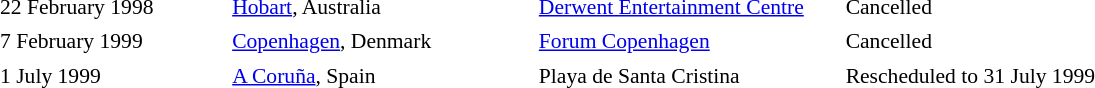<table cellpadding="2" style="border:0 solid darkgrey; font-size:90%">
<tr>
<th style="width:150px;"></th>
<th style="width:200px;"></th>
<th style="width:200px;"></th>
<th style="width:700px;"></th>
</tr>
<tr border="0">
</tr>
<tr>
<td>22 February 1998</td>
<td><a href='#'>Hobart</a>, Australia</td>
<td><a href='#'>Derwent Entertainment Centre</a></td>
<td>Cancelled</td>
</tr>
<tr>
<td>7 February 1999</td>
<td><a href='#'>Copenhagen</a>, Denmark</td>
<td><a href='#'>Forum Copenhagen</a></td>
<td>Cancelled</td>
</tr>
<tr>
<td>1 July 1999</td>
<td><a href='#'>A Coruña</a>, Spain</td>
<td>Playa de Santa Cristina</td>
<td>Rescheduled to 31 July 1999 </td>
</tr>
</table>
